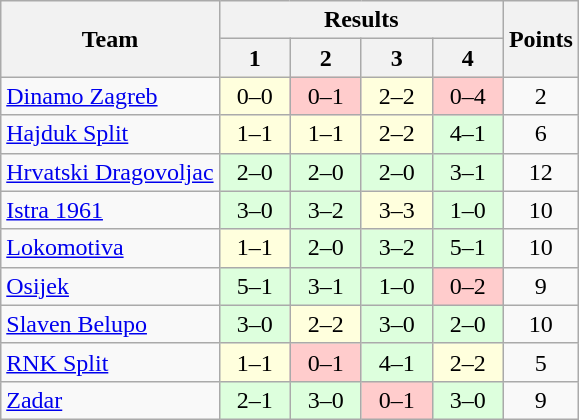<table class="wikitable" style="text-align:center">
<tr>
<th rowspan=2>Team</th>
<th colspan=4>Results</th>
<th rowspan=2>Points</th>
</tr>
<tr>
<th width=40>1</th>
<th width=40>2</th>
<th width=40>3</th>
<th width=40>4</th>
</tr>
<tr>
<td align=left><a href='#'>Dinamo Zagreb</a></td>
<td bgcolor=#ffffdd>0–0</td>
<td bgcolor=#ffcccc>0–1</td>
<td bgcolor=#ffffdd>2–2</td>
<td bgcolor=#ffcccc>0–4</td>
<td>2</td>
</tr>
<tr>
<td align=left><a href='#'>Hajduk Split</a></td>
<td bgcolor=#ffffdd>1–1</td>
<td bgcolor=#ffffdd>1–1</td>
<td bgcolor=#ffffdd>2–2</td>
<td bgcolor=#ddffdd>4–1</td>
<td>6</td>
</tr>
<tr>
<td align=left><a href='#'>Hrvatski Dragovoljac</a></td>
<td bgcolor=#ddffdd>2–0</td>
<td bgcolor=#ddffdd>2–0</td>
<td bgcolor=#ddffdd>2–0</td>
<td bgcolor=#ddffdd>3–1</td>
<td>12</td>
</tr>
<tr>
<td align=left><a href='#'>Istra 1961</a></td>
<td bgcolor=#ddffdd>3–0</td>
<td bgcolor=#ddffdd>3–2</td>
<td bgcolor=#ffffdd>3–3</td>
<td bgcolor=#ddffdd>1–0</td>
<td>10</td>
</tr>
<tr>
<td align=left><a href='#'>Lokomotiva</a></td>
<td bgcolor=#ffffdd>1–1</td>
<td bgcolor=#ddffdd>2–0</td>
<td bgcolor=#ddffdd>3–2</td>
<td bgcolor=#ddffdd>5–1</td>
<td>10</td>
</tr>
<tr>
<td align=left><a href='#'>Osijek</a></td>
<td bgcolor=#ddffdd>5–1</td>
<td bgcolor=#ddffdd>3–1</td>
<td bgcolor=#ddffdd>1–0</td>
<td bgcolor=#ffcccc>0–2</td>
<td>9</td>
</tr>
<tr>
<td align=left><a href='#'>Slaven Belupo</a></td>
<td bgcolor=#ddffdd>3–0</td>
<td bgcolor=#ffffdd>2–2</td>
<td bgcolor=#ddffdd>3–0</td>
<td bgcolor=#ddffdd>2–0</td>
<td>10</td>
</tr>
<tr>
<td align=left><a href='#'>RNK Split</a></td>
<td bgcolor=#ffffdd>1–1</td>
<td bgcolor=#ffcccc>0–1</td>
<td bgcolor=#ddffdd>4–1</td>
<td bgcolor=#ffffdd>2–2</td>
<td>5</td>
</tr>
<tr>
<td align=left><a href='#'>Zadar</a></td>
<td bgcolor=#ddffdd>2–1</td>
<td bgcolor=#ddffdd>3–0</td>
<td bgcolor=#ffcccc>0–1</td>
<td bgcolor=#ddffdd>3–0</td>
<td>9</td>
</tr>
</table>
